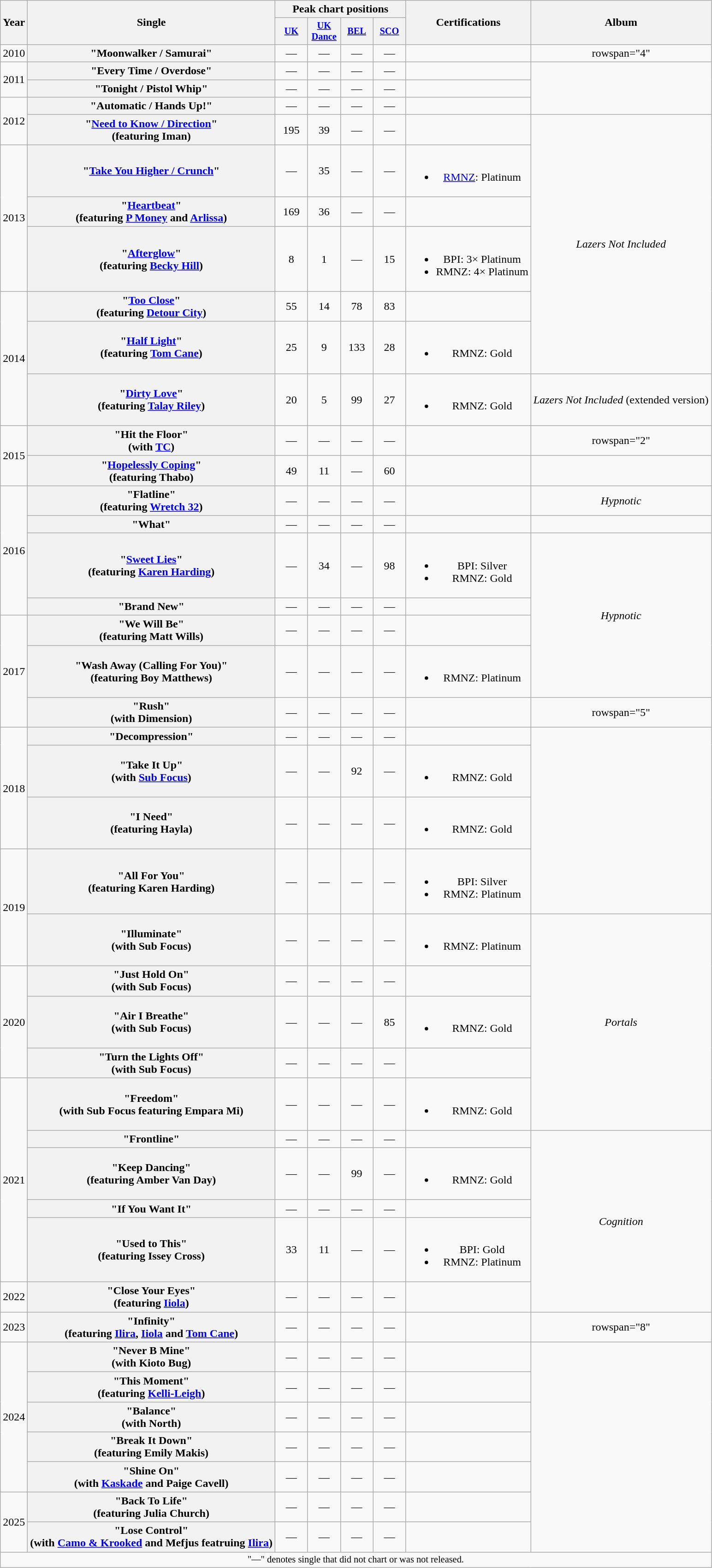<table class="wikitable plainrowheaders" style="text-align:center;">
<tr>
<th scope="col" rowspan="2">Year</th>
<th scope="col" rowspan="2">Single</th>
<th scope="col" colspan="4">Peak chart positions</th>
<th scope="col" rowspan="2">Certifications</th>
<th scope="col" rowspan="2">Album</th>
</tr>
<tr>
<th scope="col" style="width:3em;font-size:85%;"><a href='#'>UK</a><br></th>
<th scope="col" style="width:3em;font-size:85%;"><a href='#'>UK<br>Dance</a><br></th>
<th scope="col" style="width:3em;font-size:85%;"><a href='#'>BEL</a><br></th>
<th scope="col" style="width:3em;font-size:85%;"><a href='#'>SCO</a><br></th>
</tr>
<tr>
<td>2010</td>
<th scope="row">"Moonwalker / Samurai"</th>
<td>—</td>
<td>—</td>
<td>—</td>
<td>—</td>
<td></td>
<td>rowspan="4" </td>
</tr>
<tr>
<td rowspan="2">2011</td>
<th scope="row">"Every Time / Overdose"</th>
<td>—</td>
<td>—</td>
<td>—</td>
<td>—</td>
<td></td>
</tr>
<tr>
<th scope="row">"Tonight / Pistol Whip"</th>
<td>—</td>
<td>—</td>
<td>—</td>
<td>—</td>
<td></td>
</tr>
<tr>
<td rowspan="2">2012</td>
<th scope="row">"Automatic / Hands Up!"</th>
<td>—</td>
<td>—</td>
<td>—</td>
<td>—</td>
<td></td>
</tr>
<tr>
<th scope="row">"<a href='#'>Need to Know / Direction</a>"<br><span>(featuring Iman)</span></th>
<td>195</td>
<td>39</td>
<td>—</td>
<td>—</td>
<td></td>
<td rowspan="6"><em>Lazers Not Included</em></td>
</tr>
<tr>
<td rowspan="3">2013</td>
<th scope="row">"<a href='#'>Take You Higher / Crunch</a>"</th>
<td>—</td>
<td>35</td>
<td>—</td>
<td>—</td>
<td><br><ul><li><a href='#'>RMNZ</a>: Platinum</li></ul></td>
</tr>
<tr>
<th scope="row">"<a href='#'>Heartbeat</a>"<br><span>(featuring <a href='#'>P Money</a> and <a href='#'>Arlissa</a>)</span></th>
<td>169</td>
<td>36</td>
<td>—</td>
<td>—</td>
<td></td>
</tr>
<tr>
<th scope="row">"<a href='#'>Afterglow</a>"<br><span>(featuring <a href='#'>Becky Hill</a>)</span></th>
<td>8</td>
<td>1</td>
<td>—</td>
<td>15</td>
<td><br><ul><li>BPI: 3× Platinum</li><li>RMNZ: 4× Platinum</li></ul></td>
</tr>
<tr>
<td rowspan="3">2014</td>
<th scope="row">"<a href='#'>Too Close</a>"<br><span>(featuring <a href='#'>Detour City</a>)</span></th>
<td>55</td>
<td>14</td>
<td>78</td>
<td>83</td>
<td></td>
</tr>
<tr>
<th scope="row">"<a href='#'>Half Light</a>"<br><span>(featuring <a href='#'>Tom Cane</a>)</span></th>
<td>25</td>
<td>9</td>
<td>133</td>
<td>28</td>
<td><br><ul><li>RMNZ: Gold</li></ul></td>
</tr>
<tr>
<th scope="row">"<a href='#'>Dirty Love</a>"<br><span>(featuring <a href='#'>Talay Riley</a>)</span></th>
<td>20</td>
<td>5</td>
<td>99</td>
<td>27</td>
<td><br><ul><li>RMNZ: Gold</li></ul></td>
<td><em>Lazers Not Included</em> (extended version)</td>
</tr>
<tr>
<td rowspan="2">2015</td>
<th scope="row">"Hit the Floor"<br><span>(with <a href='#'>TC</a>)</span></th>
<td>—</td>
<td>—</td>
<td>—</td>
<td>—</td>
<td></td>
<td>rowspan="2" </td>
</tr>
<tr>
<th scope="row">"<a href='#'>Hopelessly Coping</a>"<br><span>(featuring Thabo)</span></th>
<td>49</td>
<td>11</td>
<td>—</td>
<td>60</td>
<td></td>
</tr>
<tr>
<td rowspan="4">2016</td>
<th scope="row">"Flatline"<br><span>(featuring <a href='#'>Wretch 32</a>)</span></th>
<td>—</td>
<td>—</td>
<td>—</td>
<td>—</td>
<td></td>
<td><em>Hypnotic</em></td>
</tr>
<tr>
<th scope="row">"What"</th>
<td>—</td>
<td>—</td>
<td>—</td>
<td>—</td>
<td></td>
<td></td>
</tr>
<tr>
<th scope="row">"<a href='#'>Sweet Lies</a>"<br><span>(featuring <a href='#'>Karen Harding</a>)</span></th>
<td>—</td>
<td>34</td>
<td>—</td>
<td>98</td>
<td><br><ul><li>BPI: Silver</li><li>RMNZ: Gold</li></ul></td>
<td rowspan="4"><em>Hypnotic</em></td>
</tr>
<tr>
<th scope="row">"Brand New"</th>
<td>—</td>
<td>—</td>
<td>—</td>
<td>—</td>
<td></td>
</tr>
<tr>
<td rowspan="3">2017</td>
<th scope="row">"We Will Be"<br><span>(featuring Matt Wills)</span></th>
<td>—</td>
<td>—</td>
<td>—</td>
<td>—</td>
<td></td>
</tr>
<tr>
<th scope="row">"Wash Away (Calling For You)"<br><span>(featuring Boy Matthews)</span></th>
<td>—</td>
<td>—</td>
<td>—</td>
<td>—</td>
<td><br><ul><li>RMNZ: Platinum</li></ul></td>
</tr>
<tr>
<th scope="row">"Rush"<br><span>(with Dimension)</span></th>
<td>—</td>
<td>—</td>
<td>—</td>
<td>—</td>
<td></td>
<td>rowspan="5" </td>
</tr>
<tr>
<td rowspan="3">2018</td>
<th scope="row">"Decompression"</th>
<td>—</td>
<td>—</td>
<td>—</td>
<td>—</td>
<td></td>
</tr>
<tr>
<th scope="row">"Take It Up"<br><span>(with <a href='#'>Sub Focus</a>)</span></th>
<td>—</td>
<td>—</td>
<td>92</td>
<td>—</td>
<td><br><ul><li>RMNZ: Gold</li></ul></td>
</tr>
<tr>
<th scope="row">"I Need"<br><span>(featuring Hayla)</span></th>
<td>—</td>
<td>—</td>
<td>—</td>
<td>—</td>
<td><br><ul><li>RMNZ: Gold</li></ul></td>
</tr>
<tr>
<td rowspan="2">2019</td>
<th scope="row">"All For You"<br><span>(featuring Karen Harding)</span></th>
<td>—</td>
<td>—</td>
<td>—</td>
<td>—</td>
<td><br><ul><li>BPI: Silver</li><li>RMNZ: Platinum</li></ul></td>
</tr>
<tr>
<th scope="row">"Illuminate" <br><span>(with Sub Focus)</span></th>
<td>—</td>
<td>—</td>
<td>—</td>
<td>—</td>
<td><br><ul><li>RMNZ: Platinum</li></ul></td>
<td rowspan="5"><em>Portals</em></td>
</tr>
<tr>
<td rowspan="3">2020</td>
<th scope="row">"Just Hold On" <br><span>(with Sub Focus)</span></th>
<td>—</td>
<td>—</td>
<td>—</td>
<td>—</td>
<td></td>
</tr>
<tr>
<th scope="row">"Air I Breathe" <br><span>(with Sub Focus)</span></th>
<td>—</td>
<td>—</td>
<td>—</td>
<td>85</td>
<td><br><ul><li>RMNZ: Gold</li></ul></td>
</tr>
<tr>
<th scope="row">"Turn the Lights Off"<br><span>(with Sub Focus)</span></th>
<td>—</td>
<td>—</td>
<td>—</td>
<td>—</td>
<td></td>
</tr>
<tr>
<td rowspan="5">2021</td>
<th scope="row">"Freedom"<br><span>(with Sub Focus featuring Empara Mi)</span></th>
<td>—</td>
<td>—</td>
<td>—</td>
<td>—</td>
<td><br><ul><li>RMNZ: Gold</li></ul></td>
</tr>
<tr>
<th scope="row">"Frontline"</th>
<td>—</td>
<td>—</td>
<td>—</td>
<td>—</td>
<td></td>
<td rowspan="5"><em>Cognition</em></td>
</tr>
<tr>
<th scope="row">"Keep Dancing" <br><span>(featuring Amber Van Day)</span></th>
<td>—</td>
<td>—</td>
<td>99</td>
<td>—</td>
<td><br><ul><li>RMNZ: Gold</li></ul></td>
</tr>
<tr>
<th scope="row">"If You Want It"</th>
<td>—</td>
<td>—</td>
<td>—</td>
<td>—</td>
<td></td>
</tr>
<tr>
<th scope="row">"Used to This" <br><span>(featuring Issey Cross)</span></th>
<td>33</td>
<td>11</td>
<td>—</td>
<td>—</td>
<td><br><ul><li>BPI: Gold</li><li>RMNZ: Platinum</li></ul></td>
</tr>
<tr>
<td>2022</td>
<th scope="row">"Close Your Eyes" <br><span>(featuring <a href='#'>Iiola</a>)</span></th>
<td>—</td>
<td>—</td>
<td>—</td>
<td>—</td>
<td></td>
</tr>
<tr>
<td>2023</td>
<th scope="row">"Infinity" <br><span>(featuring <a href='#'>Ilira</a>, <a href='#'>Iiola</a> and <a href='#'>Tom Cane</a>)</span></th>
<td>—</td>
<td>—</td>
<td>—</td>
<td>—</td>
<td></td>
<td>rowspan="8" </td>
</tr>
<tr>
<td rowspan="5">2024</td>
<th scope="row">"Never B Mine" <br><span>(with Kioto Bug)</span></th>
<td>—</td>
<td>—</td>
<td>—</td>
<td>—</td>
<td></td>
</tr>
<tr>
<th scope="row">"This Moment" <br><span>(featuring <a href='#'>Kelli-Leigh</a>)</span></th>
<td>—</td>
<td>—</td>
<td>—</td>
<td>—</td>
<td></td>
</tr>
<tr>
<th scope="row">"Balance" <br><span>(with North)</span></th>
<td>—</td>
<td>—</td>
<td>—</td>
<td>—</td>
<td></td>
</tr>
<tr>
<th scope="row">"Break It Down" <br><span>(featuring Emily Makis)</span></th>
<td>—</td>
<td>—</td>
<td>—</td>
<td>—</td>
<td></td>
</tr>
<tr>
<th scope="row">"Shine On" <br><span>(with <a href='#'>Kaskade</a> and Paige Cavell)</span></th>
<td>—</td>
<td>—</td>
<td>—</td>
<td>—</td>
<td></td>
</tr>
<tr>
<td rowspan="2">2025</td>
<th scope="row">"Back To Life" <br><span>(featuring Julia Church)</span></th>
<td>—</td>
<td>—</td>
<td>—</td>
<td>—</td>
<td></td>
</tr>
<tr>
<th scope="row">"Lose Control" <br><span>(with <a href='#'>Camo & Krooked</a> and Mefjus featruing <a href='#'>Ilira</a>)</span></th>
<td>—</td>
<td>—</td>
<td>—</td>
<td>—</td>
<td></td>
</tr>
<tr>
<td colspan="9" style="font-size:85%">"—" denotes single that did not chart or was not released.</td>
</tr>
</table>
